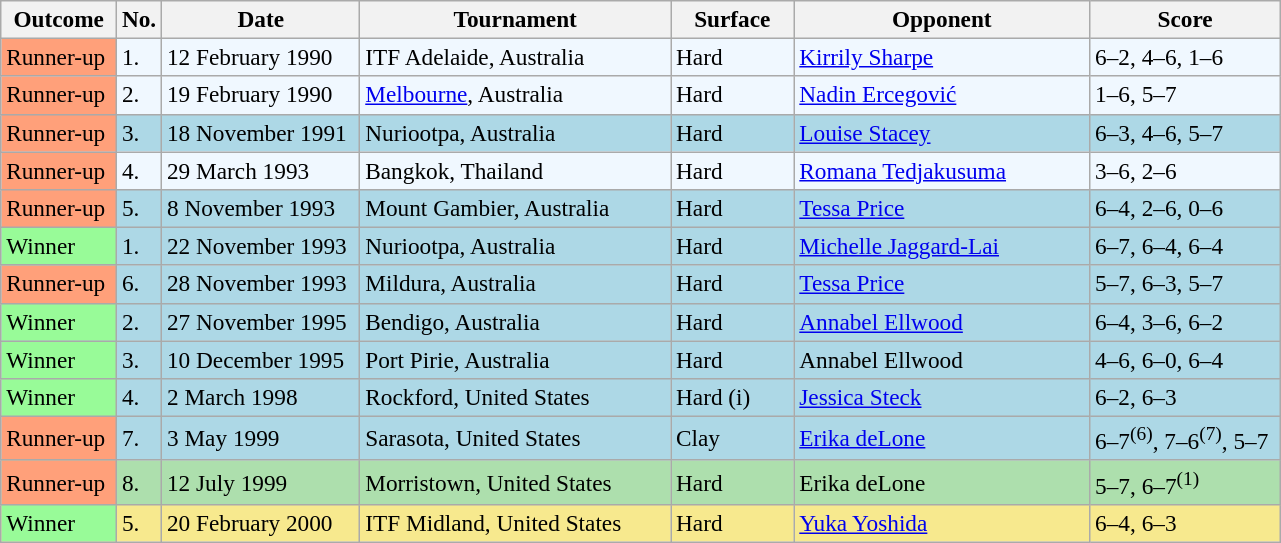<table class="sortable wikitable" style="font-size:97%;">
<tr>
<th width=70>Outcome</th>
<th width=20>No.</th>
<th width=125>Date</th>
<th width=200>Tournament</th>
<th width=75>Surface</th>
<th width=190>Opponent</th>
<th width=120>Score</th>
</tr>
<tr bgcolor="#f0f8ff">
<td style="background:#ffa07a;">Runner-up</td>
<td>1.</td>
<td>12 February 1990</td>
<td>ITF Adelaide, Australia</td>
<td>Hard</td>
<td> <a href='#'>Kirrily Sharpe</a></td>
<td>6–2, 4–6, 1–6</td>
</tr>
<tr bgcolor="#f0f8ff">
<td style="background:#ffa07a;">Runner-up</td>
<td>2.</td>
<td>19 February 1990</td>
<td><a href='#'>Melbourne</a>, Australia</td>
<td>Hard</td>
<td> <a href='#'>Nadin Ercegović</a></td>
<td>1–6, 5–7</td>
</tr>
<tr style="background:lightblue;">
<td style="background:#ffa07a;">Runner-up</td>
<td>3.</td>
<td>18 November 1991</td>
<td>Nuriootpa, Australia</td>
<td>Hard</td>
<td> <a href='#'>Louise Stacey</a></td>
<td>6–3, 4–6, 5–7</td>
</tr>
<tr style="background:#f0f8ff;">
<td style="background:#ffa07a;">Runner-up</td>
<td>4.</td>
<td>29 March 1993</td>
<td>Bangkok, Thailand</td>
<td>Hard</td>
<td> <a href='#'>Romana Tedjakusuma</a></td>
<td>3–6, 2–6</td>
</tr>
<tr bgcolor="lightblue">
<td style="background:#ffa07a;">Runner-up</td>
<td>5.</td>
<td>8 November 1993</td>
<td>Mount Gambier, Australia</td>
<td>Hard</td>
<td> <a href='#'>Tessa Price</a></td>
<td>6–4, 2–6, 0–6</td>
</tr>
<tr style="background:lightblue;">
<td bgcolor="98FB98">Winner</td>
<td>1.</td>
<td>22 November 1993</td>
<td>Nuriootpa, Australia</td>
<td>Hard</td>
<td> <a href='#'>Michelle Jaggard-Lai</a></td>
<td>6–7, 6–4, 6–4</td>
</tr>
<tr bgcolor="lightblue">
<td style="background:#ffa07a;">Runner-up</td>
<td>6.</td>
<td>28 November 1993</td>
<td>Mildura, Australia</td>
<td>Hard</td>
<td> <a href='#'>Tessa Price</a></td>
<td>5–7, 6–3, 5–7</td>
</tr>
<tr style="background:lightblue;">
<td bgcolor="98FB98">Winner</td>
<td>2.</td>
<td>27 November 1995</td>
<td>Bendigo, Australia</td>
<td>Hard</td>
<td> <a href='#'>Annabel Ellwood</a></td>
<td>6–4, 3–6, 6–2</td>
</tr>
<tr style="background:lightblue;">
<td bgcolor="98FB98">Winner</td>
<td>3.</td>
<td>10 December 1995</td>
<td>Port Pirie, Australia</td>
<td>Hard</td>
<td> Annabel Ellwood</td>
<td>4–6, 6–0, 6–4</td>
</tr>
<tr style="background:lightblue;">
<td bgcolor="98FB98">Winner</td>
<td>4.</td>
<td>2 March 1998</td>
<td>Rockford, United States</td>
<td>Hard (i)</td>
<td> <a href='#'>Jessica Steck</a></td>
<td>6–2, 6–3</td>
</tr>
<tr style="background:lightblue;">
<td style="background:#ffa07a;">Runner-up</td>
<td>7.</td>
<td>3 May 1999</td>
<td>Sarasota, United States</td>
<td>Clay</td>
<td> <a href='#'>Erika deLone</a></td>
<td>6–7<sup>(6)</sup>, 7–6<sup>(7)</sup>, 5–7</td>
</tr>
<tr style="background:#addfad;">
<td style="background:#ffa07a;">Runner-up</td>
<td>8.</td>
<td>12 July 1999</td>
<td>Morristown, United States</td>
<td>Hard</td>
<td> Erika deLone</td>
<td>5–7, 6–7<sup>(1)</sup></td>
</tr>
<tr style="background:#f7e98e;">
<td style="background:#98fb98;">Winner</td>
<td>5.</td>
<td>20 February 2000</td>
<td>ITF Midland, United States</td>
<td>Hard</td>
<td> <a href='#'>Yuka Yoshida</a></td>
<td>6–4, 6–3</td>
</tr>
</table>
